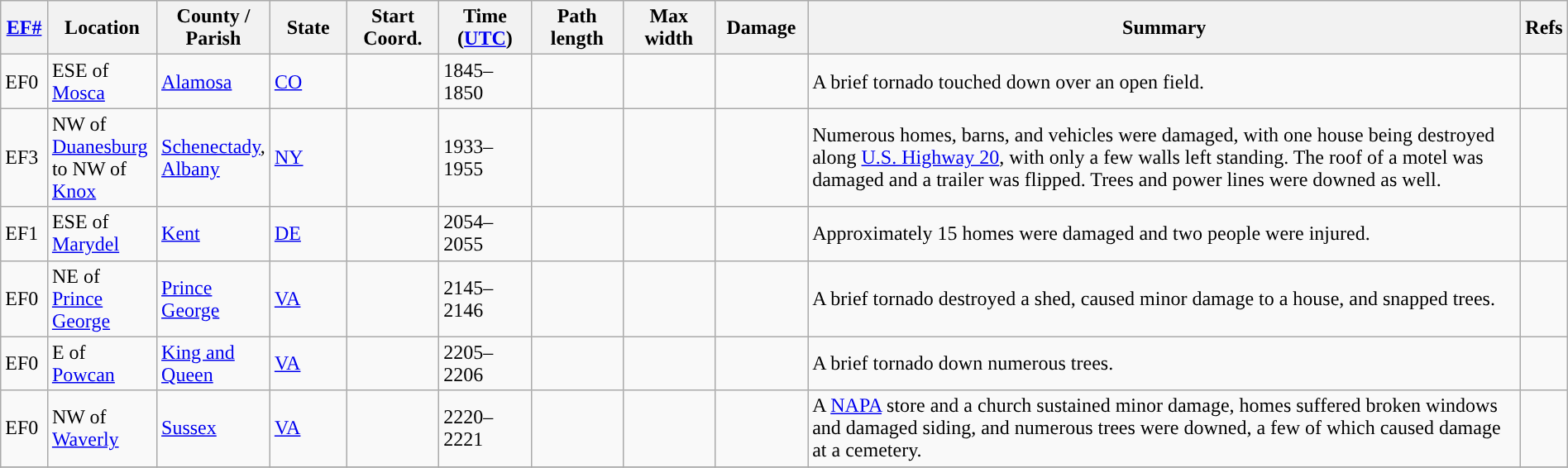<table class="wikitable sortable" style="width:100%;">
<tr>
<th scope="col" width="3%" align="center"><a href='#'>EF#</a></th>
<th scope="col" width="7%" align="center" class="unsortable">Location</th>
<th scope="col" width="6%" align="center" class="unsortable">County / Parish</th>
<th scope="col" width="5%" align="center">State</th>
<th scope="col" width="6%" class="unsortable" align="center">Start Coord.</th>
<th scope="col" width="6%" align="center">Time (<a href='#'>UTC</a>)</th>
<th scope="col" width="6%" align="center">Path length</th>
<th scope="col" width="6%" align="center">Max width</th>
<th scope="col" width="6%" align="center">Damage</th>
<th scope="col" width="48%" class="unsortable" align="center">Summary</th>
<th scope="col" width="48%" class="unsortable" align="center">Refs</th>
</tr>
<tr>
<td>EF0</td>
<td>ESE of <a href='#'>Mosca</a></td>
<td><a href='#'>Alamosa</a></td>
<td><a href='#'>CO</a></td>
<td></td>
<td>1845–1850</td>
<td></td>
<td></td>
<td></td>
<td>A brief tornado touched down over an open field.</td>
<td></td>
</tr>
<tr>
<td>EF3</td>
<td>NW of <a href='#'>Duanesburg</a> to NW of <a href='#'>Knox</a></td>
<td><a href='#'>Schenectady</a>, <a href='#'>Albany</a></td>
<td><a href='#'>NY</a></td>
<td></td>
<td>1933–1955</td>
<td></td>
<td></td>
<td></td>
<td>Numerous homes, barns, and vehicles were damaged, with one house being destroyed along <a href='#'>U.S. Highway 20</a>, with only a few walls left standing. The roof of a motel was damaged and a trailer was flipped. Trees and power lines were downed as well.</td>
<td></td>
</tr>
<tr>
<td>EF1</td>
<td>ESE of <a href='#'>Marydel</a></td>
<td><a href='#'>Kent</a></td>
<td><a href='#'>DE</a></td>
<td></td>
<td>2054–2055</td>
<td></td>
<td></td>
<td></td>
<td>Approximately 15 homes were damaged and two people were injured.</td>
<td></td>
</tr>
<tr>
<td>EF0</td>
<td>NE of <a href='#'>Prince George</a></td>
<td><a href='#'>Prince George</a></td>
<td><a href='#'>VA</a></td>
<td></td>
<td>2145–2146</td>
<td></td>
<td></td>
<td></td>
<td>A brief tornado destroyed a shed, caused minor damage to a house, and snapped trees.</td>
<td></td>
</tr>
<tr>
<td>EF0</td>
<td>E of <a href='#'>Powcan</a></td>
<td><a href='#'>King and Queen</a></td>
<td><a href='#'>VA</a></td>
<td></td>
<td>2205–2206</td>
<td></td>
<td></td>
<td></td>
<td>A brief tornado down numerous trees.</td>
<td></td>
</tr>
<tr>
<td>EF0</td>
<td>NW of <a href='#'>Waverly</a></td>
<td><a href='#'>Sussex</a></td>
<td><a href='#'>VA</a></td>
<td></td>
<td>2220–2221</td>
<td></td>
<td></td>
<td></td>
<td>A <a href='#'>NAPA</a> store and a church sustained minor damage, homes suffered broken windows and damaged siding, and numerous trees were downed, a few of which caused damage at a cemetery.</td>
<td></td>
</tr>
<tr>
</tr>
</table>
